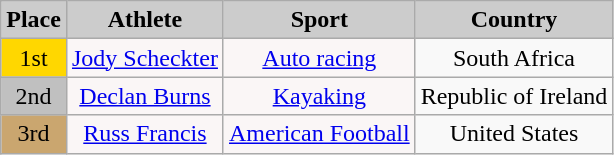<table class="wikitable" style="float:left;">
<tr>
<th style="background:#ccc; text-align:Center;">Place</th>
<th style="background:#ccc; text-align:Center;">Athlete</th>
<th style="background:#ccc; text-align:Center;">Sport</th>
<th style="background:#ccc; text-align:Center;">Country</th>
</tr>
<tr>
<td style="text-align:center; background:Gold;">1st</td>
<td style="text-align:center; background:#faf6f6;"><a href='#'>Jody Scheckter</a></td>
<td style="text-align:center; background:#faf6f6;"><a href='#'>Auto racing</a></td>
<td style="text-align:center;">South Africa </td>
</tr>
<tr>
<td style="text-align:center; background:Silver;">2nd</td>
<td style="text-align:center; background:#faf6f6;"><a href='#'>Declan Burns</a></td>
<td style="text-align:center; background:#faf6f6;"><a href='#'>Kayaking</a></td>
<td style="text-align:center;">Republic of Ireland </td>
</tr>
<tr>
<td style="text-align:center; background:#caa66f;">3rd</td>
<td style="text-align:center; background:#faf6f6;"><a href='#'>Russ Francis</a></td>
<td style="text-align:center; background:#faf6f6;"><a href='#'>American Football</a></td>
<td style="text-align:center;">United States </td>
</tr>
</table>
